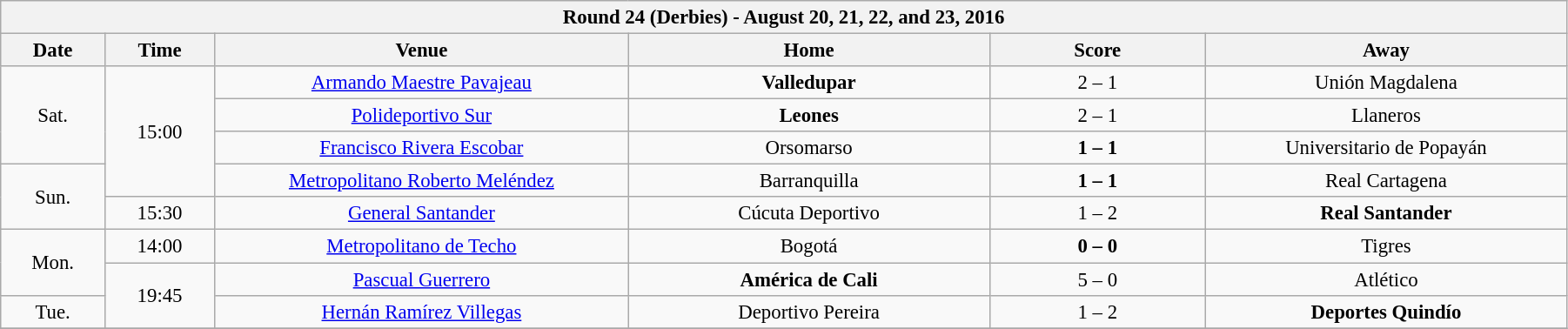<table class="wikitable collapsible collapsed" style="font-size:95%; text-align: center; width: 95%;">
<tr>
<th colspan="12" style="with: 100%;" align=center>Round 24 (Derbies) - August 20, 21, 22, and 23, 2016</th>
</tr>
<tr>
<th width="10">Date</th>
<th width="20">Time</th>
<th width="150">Venue</th>
<th width="130">Home</th>
<th width="75">Score</th>
<th width="130">Away</th>
</tr>
<tr align=center>
<td rowspan=3>Sat.</td>
<td rowspan=4>15:00</td>
<td><a href='#'>Armando Maestre Pavajeau</a></td>
<td><strong>Valledupar</strong></td>
<td>2 – 1</td>
<td>Unión Magdalena</td>
</tr>
<tr align=center>
<td><a href='#'>Polideportivo Sur</a></td>
<td><strong>Leones</strong></td>
<td>2 – 1</td>
<td>Llaneros</td>
</tr>
<tr align=center>
<td><a href='#'>Francisco Rivera Escobar</a></td>
<td>Orsomarso</td>
<td><strong>1 – 1</strong></td>
<td>Universitario de Popayán</td>
</tr>
<tr align=center>
<td rowspan=2>Sun.</td>
<td><a href='#'>Metropolitano Roberto Meléndez</a></td>
<td>Barranquilla</td>
<td><strong>1 – 1</strong></td>
<td>Real Cartagena</td>
</tr>
<tr align=center>
<td>15:30</td>
<td><a href='#'>General Santander</a></td>
<td>Cúcuta Deportivo</td>
<td>1 – 2</td>
<td><strong>Real Santander</strong></td>
</tr>
<tr align=center>
<td rowspan=2>Mon.</td>
<td>14:00</td>
<td><a href='#'>Metropolitano de Techo</a></td>
<td>Bogotá</td>
<td><strong>0 – 0</strong></td>
<td>Tigres</td>
</tr>
<tr align=center>
<td rowspan=2>19:45</td>
<td><a href='#'>Pascual Guerrero</a></td>
<td><strong>América de Cali</strong></td>
<td>5 – 0</td>
<td>Atlético</td>
</tr>
<tr align=center>
<td>Tue.</td>
<td><a href='#'>Hernán Ramírez Villegas</a></td>
<td>Deportivo Pereira</td>
<td>1 – 2</td>
<td><strong>Deportes Quindío</strong></td>
</tr>
<tr align=center>
</tr>
</table>
